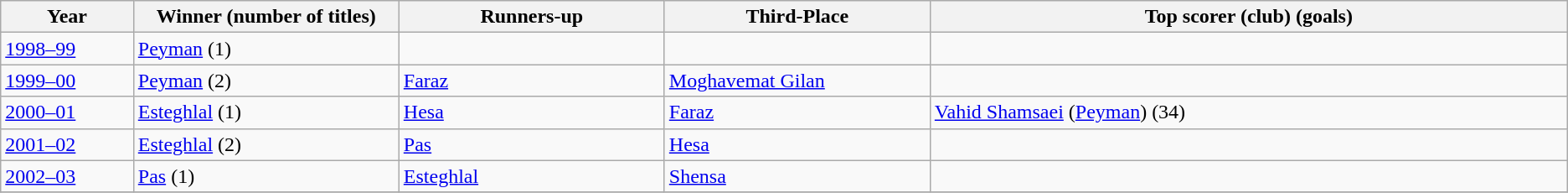<table class="wikitable">
<tr>
<th width=5%>Year</th>
<th width=10%>Winner (number of titles)</th>
<th width=10%>Runners-up</th>
<th width=10%>Third-Place</th>
<th width=24%>Top scorer (club) (goals)</th>
</tr>
<tr>
<td><a href='#'>1998–99</a></td>
<td><a href='#'>Peyman</a> (1)</td>
<td></td>
<td></td>
<td></td>
</tr>
<tr>
<td><a href='#'>1999–00</a></td>
<td><a href='#'>Peyman</a> (2)</td>
<td><a href='#'>Faraz</a></td>
<td><a href='#'>Moghavemat Gilan</a></td>
<td></td>
</tr>
<tr>
<td><a href='#'>2000–01</a></td>
<td><a href='#'>Esteghlal</a> (1)</td>
<td><a href='#'>Hesa</a></td>
<td><a href='#'>Faraz</a></td>
<td> <a href='#'>Vahid Shamsaei</a> (<a href='#'>Peyman</a>) (34)</td>
</tr>
<tr>
<td><a href='#'>2001–02</a></td>
<td><a href='#'>Esteghlal</a> (2)</td>
<td><a href='#'>Pas</a></td>
<td><a href='#'>Hesa</a></td>
<td></td>
</tr>
<tr>
<td><a href='#'>2002–03</a></td>
<td><a href='#'>Pas</a> (1)</td>
<td><a href='#'>Esteghlal</a></td>
<td><a href='#'>Shensa</a></td>
<td></td>
</tr>
<tr>
</tr>
</table>
